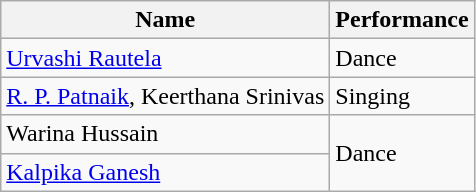<table class="wikitable">
<tr>
<th>Name</th>
<th>Performance</th>
</tr>
<tr>
<td><a href='#'>Urvashi Rautela</a></td>
<td>Dance</td>
</tr>
<tr>
<td><a href='#'>R. P. Patnaik</a>, Keerthana Srinivas</td>
<td>Singing</td>
</tr>
<tr>
<td>Warina Hussain</td>
<td rowspan="2">Dance</td>
</tr>
<tr>
<td><a href='#'>Kalpika Ganesh</a></td>
</tr>
</table>
